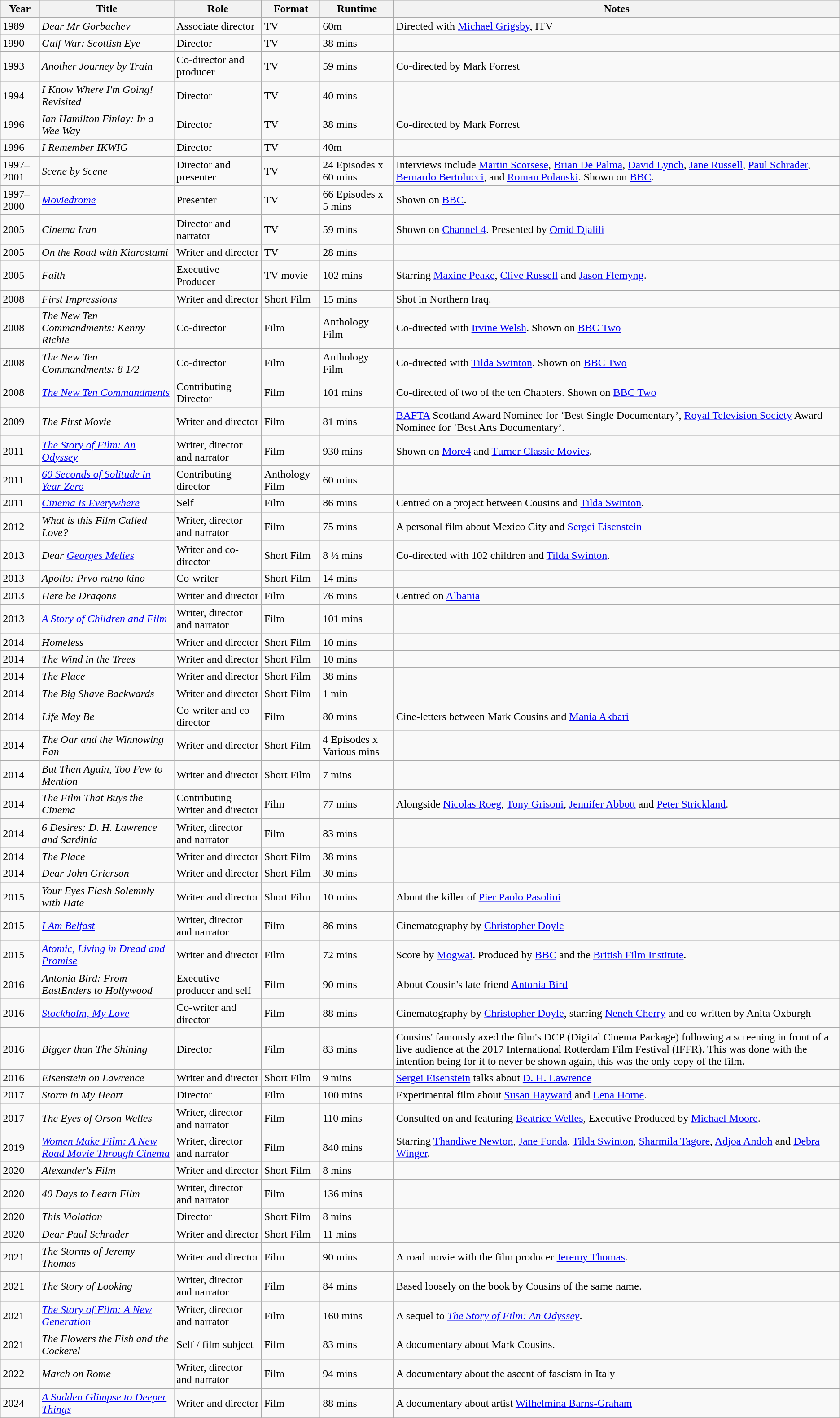<table class="wikitable">
<tr>
<th>Year</th>
<th>Title</th>
<th>Role</th>
<th>Format</th>
<th>Runtime</th>
<th>Notes</th>
</tr>
<tr>
<td>1989</td>
<td><em>Dear Mr Gorbachev</em></td>
<td>Associate director</td>
<td>TV</td>
<td>60m</td>
<td>Directed with <a href='#'>Michael Grigsby</a>, ITV</td>
</tr>
<tr>
<td>1990</td>
<td><em>Gulf War: Scottish Eye</em></td>
<td>Director</td>
<td>TV</td>
<td>38 mins</td>
<td></td>
</tr>
<tr>
<td>1993</td>
<td><em>Another Journey by Train</em></td>
<td>Co-director and producer</td>
<td>TV</td>
<td>59 mins</td>
<td>Co-directed by Mark Forrest</td>
</tr>
<tr>
<td>1994</td>
<td><em>I Know Where I'm Going! Revisited</em></td>
<td>Director</td>
<td>TV</td>
<td>40 mins</td>
<td></td>
</tr>
<tr>
<td>1996</td>
<td><em>Ian Hamilton Finlay: In a Wee Way</em></td>
<td>Director</td>
<td>TV</td>
<td>38 mins</td>
<td>Co-directed by Mark Forrest</td>
</tr>
<tr>
<td>1996</td>
<td><em>I Remember IKWIG</em></td>
<td>Director</td>
<td>TV</td>
<td>40m</td>
<td></td>
</tr>
<tr>
<td>1997–2001</td>
<td><em>Scene by Scene</em></td>
<td>Director and presenter</td>
<td>TV</td>
<td>24 Episodes x 60 mins</td>
<td>Interviews include <a href='#'>Martin Scorsese</a>, <a href='#'>Brian De Palma</a>, <a href='#'>David Lynch</a>, <a href='#'>Jane Russell</a>, <a href='#'>Paul Schrader</a>, <a href='#'>Bernardo Bertolucci</a>, and <a href='#'>Roman Polanski</a>. Shown on <a href='#'>BBC</a>.</td>
</tr>
<tr>
<td>1997–2000</td>
<td><em><a href='#'>Moviedrome</a></em></td>
<td>Presenter</td>
<td>TV</td>
<td>66 Episodes x 5 mins</td>
<td>Shown on <a href='#'>BBC</a>.</td>
</tr>
<tr>
<td>2005</td>
<td><em>Cinema Iran</em></td>
<td>Director and narrator</td>
<td>TV</td>
<td>59 mins</td>
<td>Shown on <a href='#'>Channel 4</a>. Presented by <a href='#'>Omid Djalili</a></td>
</tr>
<tr>
<td>2005</td>
<td><em>On the Road with Kiarostami</em></td>
<td>Writer and director</td>
<td>TV</td>
<td>28 mins</td>
<td></td>
</tr>
<tr>
<td>2005</td>
<td><em>Faith</em></td>
<td>Executive Producer</td>
<td>TV movie</td>
<td>102 mins</td>
<td>Starring <a href='#'>Maxine Peake</a>, <a href='#'>Clive Russell</a> and <a href='#'>Jason Flemyng</a>.</td>
</tr>
<tr>
<td>2008</td>
<td><em>First Impressions</em></td>
<td>Writer and director</td>
<td>Short Film</td>
<td>15 mins</td>
<td>Shot in Northern Iraq.</td>
</tr>
<tr>
<td>2008</td>
<td><em>The New Ten Commandments: Kenny Richie</em></td>
<td>Co-director</td>
<td>Film</td>
<td>Anthology Film</td>
<td>Co-directed with <a href='#'>Irvine Welsh</a>. Shown on <a href='#'>BBC Two</a></td>
</tr>
<tr>
<td>2008</td>
<td><em>The New Ten Commandments: 8 1/2</em></td>
<td>Co-director</td>
<td>Film</td>
<td>Anthology Film</td>
<td>Co-directed with <a href='#'>Tilda Swinton</a>. Shown on <a href='#'>BBC Two</a></td>
</tr>
<tr>
<td>2008</td>
<td><em><a href='#'>The New Ten Commandments</a></em></td>
<td>Contributing Director</td>
<td>Film</td>
<td>101 mins</td>
<td>Co-directed of two of the ten Chapters. Shown on <a href='#'>BBC Two</a></td>
</tr>
<tr>
<td>2009</td>
<td><em>The First Movie</em></td>
<td>Writer and director</td>
<td>Film</td>
<td>81 mins</td>
<td><a href='#'>BAFTA</a> Scotland Award Nominee for ‘Best Single Documentary’, <a href='#'>Royal Television Society</a> Award Nominee for ‘Best Arts Documentary’.</td>
</tr>
<tr>
<td>2011</td>
<td><em><a href='#'>The Story of Film: An Odyssey</a></em></td>
<td>Writer, director and narrator</td>
<td>Film</td>
<td>930 mins</td>
<td>Shown on <a href='#'>More4</a> and <a href='#'>Turner Classic Movies</a>.</td>
</tr>
<tr>
<td>2011</td>
<td><em><a href='#'>60 Seconds of Solitude in Year Zero</a></em></td>
<td>Contributing director</td>
<td>Anthology Film</td>
<td>60 mins</td>
<td></td>
</tr>
<tr>
<td>2011</td>
<td><em><a href='#'>Cinema Is Everywhere</a></em></td>
<td>Self</td>
<td>Film</td>
<td>86 mins</td>
<td>Centred on a project between Cousins and <a href='#'>Tilda Swinton</a>.</td>
</tr>
<tr>
<td>2012</td>
<td><em>What is this Film Called Love?</em></td>
<td>Writer, director and narrator</td>
<td>Film</td>
<td>75 mins</td>
<td>A personal film about Mexico City and <a href='#'>Sergei Eisenstein</a></td>
</tr>
<tr>
<td>2013</td>
<td><em>Dear <a href='#'>Georges Melies</a></em></td>
<td>Writer and co-director</td>
<td>Short Film</td>
<td>8 ½ mins</td>
<td>Co-directed with 102 children and <a href='#'>Tilda Swinton</a>.</td>
</tr>
<tr>
<td>2013</td>
<td><em>Apollo: Prvo ratno kino</em></td>
<td>Co-writer</td>
<td>Short Film</td>
<td>14 mins</td>
<td></td>
</tr>
<tr>
<td>2013</td>
<td><em>Here be Dragons</em></td>
<td>Writer and director</td>
<td>Film</td>
<td>76 mins</td>
<td>Centred on <a href='#'>Albania</a></td>
</tr>
<tr>
<td>2013</td>
<td><em><a href='#'>A Story of Children and Film</a></em></td>
<td>Writer, director and narrator</td>
<td>Film</td>
<td>101 mins</td>
<td></td>
</tr>
<tr>
<td>2014</td>
<td><em>Homeless</em></td>
<td>Writer and director</td>
<td>Short Film</td>
<td>10 mins</td>
<td></td>
</tr>
<tr>
<td>2014</td>
<td><em>The Wind in the Trees</em></td>
<td>Writer and director</td>
<td>Short Film</td>
<td>10 mins</td>
<td></td>
</tr>
<tr>
<td>2014</td>
<td><em>The Place</em></td>
<td>Writer and director</td>
<td>Short Film</td>
<td>38 mins</td>
<td></td>
</tr>
<tr>
<td>2014</td>
<td><em>The Big Shave Backwards</em></td>
<td>Writer and director</td>
<td>Short Film</td>
<td>1 min</td>
<td></td>
</tr>
<tr>
<td>2014</td>
<td><em>Life May Be</em></td>
<td>Co-writer and co-director</td>
<td>Film</td>
<td>80 mins</td>
<td>Cine-letters between Mark Cousins and <a href='#'>Mania Akbari</a></td>
</tr>
<tr>
<td>2014</td>
<td><em>The Oar and the Winnowing Fan</em></td>
<td>Writer and director</td>
<td>Short Film</td>
<td>4 Episodes x Various mins</td>
<td></td>
</tr>
<tr>
<td>2014</td>
<td><em>But Then Again, Too Few to Mention</em></td>
<td>Writer and director</td>
<td>Short Film</td>
<td>7 mins</td>
<td></td>
</tr>
<tr>
<td>2014</td>
<td><em>The Film That Buys the Cinema</em></td>
<td>Contributing Writer and director</td>
<td>Film</td>
<td>77 mins</td>
<td>Alongside <a href='#'>Nicolas Roeg</a>, <a href='#'>Tony Grisoni</a>, <a href='#'>Jennifer Abbott</a> and <a href='#'>Peter Strickland</a>.</td>
</tr>
<tr>
<td>2014</td>
<td><em>6 Desires: D. H. Lawrence and Sardinia</em></td>
<td>Writer, director and narrator</td>
<td>Film</td>
<td>83 mins</td>
<td></td>
</tr>
<tr>
<td>2014</td>
<td><em>The Place</em></td>
<td>Writer and director</td>
<td>Short Film</td>
<td>38 mins</td>
<td></td>
</tr>
<tr>
<td>2014</td>
<td><em>Dear John Grierson</em></td>
<td>Writer and director</td>
<td>Short Film</td>
<td>30 mins</td>
<td></td>
</tr>
<tr>
<td>2015</td>
<td><em>Your Eyes Flash Solemnly with Hate</em></td>
<td>Writer and director</td>
<td>Short Film</td>
<td>10 mins</td>
<td>About the killer of <a href='#'>Pier Paolo Pasolini</a></td>
</tr>
<tr>
<td>2015</td>
<td><em><a href='#'>I Am Belfast</a></em></td>
<td>Writer, director and narrator</td>
<td>Film</td>
<td>86 mins</td>
<td>Cinematography by <a href='#'>Christopher Doyle</a></td>
</tr>
<tr>
<td>2015</td>
<td><em><a href='#'>Atomic, Living in Dread and Promise</a></em></td>
<td>Writer and director</td>
<td>Film</td>
<td>72 mins</td>
<td>Score by <a href='#'>Mogwai</a>. Produced by <a href='#'>BBC</a> and the <a href='#'>British Film Institute</a>.</td>
</tr>
<tr>
<td>2016</td>
<td><em>Antonia Bird: From EastEnders to Hollywood</em></td>
<td>Executive producer and self</td>
<td>Film</td>
<td>90 mins</td>
<td>About Cousin's late friend <a href='#'>Antonia Bird</a></td>
</tr>
<tr>
<td>2016</td>
<td><em><a href='#'>Stockholm, My Love</a></em></td>
<td>Co-writer and director</td>
<td>Film</td>
<td>88 mins</td>
<td>Cinematography by <a href='#'>Christopher Doyle</a>, starring <a href='#'>Neneh Cherry</a> and co-written by Anita Oxburgh</td>
</tr>
<tr>
<td>2016</td>
<td><em>Bigger than The Shining</em></td>
<td>Director</td>
<td>Film</td>
<td>83 mins</td>
<td>Cousins' famously axed the film's DCP (Digital Cinema Package) following a screening in front of a live audience at the 2017 International Rotterdam Film Festival (IFFR). This was done with the intention being for it to never be shown again, this was the only copy of the film.</td>
</tr>
<tr>
<td>2016</td>
<td><em>Eisenstein on Lawrence</em></td>
<td>Writer and director</td>
<td>Short Film</td>
<td>9 mins</td>
<td><a href='#'>Sergei Eisenstein</a> talks about <a href='#'>D. H. Lawrence</a></td>
</tr>
<tr>
<td>2017</td>
<td><em>Storm in My Heart</em></td>
<td>Director</td>
<td>Film</td>
<td>100 mins</td>
<td>Experimental film about <a href='#'>Susan Hayward</a> and <a href='#'>Lena Horne</a>.</td>
</tr>
<tr>
<td>2017</td>
<td><em>The Eyes of Orson Welles</em></td>
<td>Writer, director and narrator</td>
<td>Film</td>
<td>110 mins</td>
<td>Consulted on and featuring <a href='#'>Beatrice Welles</a>, Executive Produced by <a href='#'>Michael Moore</a>.</td>
</tr>
<tr>
<td>2019</td>
<td><em><a href='#'>Women Make Film: A New Road Movie Through Cinema</a></em></td>
<td>Writer, director and narrator</td>
<td>Film</td>
<td>840 mins</td>
<td>Starring <a href='#'>Thandiwe Newton</a>, <a href='#'>Jane Fonda</a>, <a href='#'>Tilda Swinton</a>, <a href='#'>Sharmila Tagore</a>, <a href='#'>Adjoa Andoh</a> and <a href='#'>Debra Winger</a>.</td>
</tr>
<tr>
<td>2020</td>
<td><em>Alexander's Film</em></td>
<td>Writer and director</td>
<td>Short Film</td>
<td>8 mins</td>
<td></td>
</tr>
<tr>
<td>2020</td>
<td><em>40 Days to Learn Film</em></td>
<td>Writer, director and narrator</td>
<td>Film</td>
<td>136 mins</td>
<td></td>
</tr>
<tr>
<td>2020</td>
<td><em>This Violation</em></td>
<td>Director</td>
<td>Short Film</td>
<td>8 mins</td>
<td></td>
</tr>
<tr>
<td>2020</td>
<td><em>Dear Paul Schrader</em></td>
<td>Writer and director</td>
<td>Short Film</td>
<td>11 mins</td>
<td></td>
</tr>
<tr>
<td>2021</td>
<td><em>The Storms of Jeremy Thomas</em></td>
<td>Writer and director</td>
<td>Film</td>
<td>90 mins</td>
<td>A road movie with the film producer <a href='#'>Jeremy Thomas</a>.</td>
</tr>
<tr>
<td>2021</td>
<td><em>The Story of Looking</em></td>
<td>Writer, director and narrator</td>
<td>Film</td>
<td>84 mins</td>
<td>Based loosely on the book by Cousins of the same name.</td>
</tr>
<tr>
<td>2021</td>
<td><em><a href='#'>The Story of Film: A New Generation</a></em></td>
<td>Writer, director and narrator</td>
<td>Film</td>
<td>160 mins</td>
<td>A sequel to <em><a href='#'>The Story of Film: An Odyssey</a></em>.</td>
</tr>
<tr>
<td>2021</td>
<td><em>The Flowers the Fish and the Cockerel</em></td>
<td>Self / film subject</td>
<td>Film</td>
<td>83 mins</td>
<td>A documentary about Mark Cousins.</td>
</tr>
<tr>
<td>2022</td>
<td><em>March on Rome</em></td>
<td>Writer, director and narrator</td>
<td>Film</td>
<td>94 mins</td>
<td>A documentary about the ascent of fascism in Italy</td>
</tr>
<tr>
<td>2024</td>
<td><em><a href='#'>A Sudden Glimpse to Deeper Things</a></em></td>
<td>Writer and director</td>
<td>Film</td>
<td>88 mins</td>
<td>A documentary about artist <a href='#'>Wilhelmina Barns-Graham</a></td>
</tr>
<tr>
</tr>
</table>
